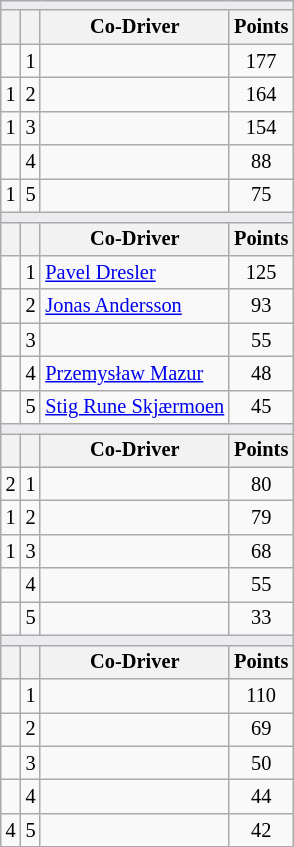<table class="wikitable" style="font-size: 85%;">
<tr>
<td style="background-color:#EAECF0; text-align:center" colspan="4"></td>
</tr>
<tr>
<th></th>
<th></th>
<th>Co-Driver</th>
<th>Points</th>
</tr>
<tr>
<td align="left"></td>
<td align="center">1</td>
<td></td>
<td align="center">177</td>
</tr>
<tr>
<td align="left"> 1</td>
<td align="center">2</td>
<td></td>
<td align="center">164</td>
</tr>
<tr>
<td align="left"> 1</td>
<td align="center">3</td>
<td></td>
<td align="center">154</td>
</tr>
<tr>
<td align="left"></td>
<td align="center">4</td>
<td></td>
<td align="center">88</td>
</tr>
<tr>
<td align="left"> 1</td>
<td align="center">5</td>
<td></td>
<td align="center">75</td>
</tr>
<tr>
<td style="background-color:#EAECF0; text-align:center" colspan="4"></td>
</tr>
<tr>
<th></th>
<th></th>
<th>Co-Driver</th>
<th>Points</th>
</tr>
<tr>
<td align="left"></td>
<td align="center">1</td>
<td> <a href='#'>Pavel Dresler</a></td>
<td align="center">125</td>
</tr>
<tr>
<td align="left"></td>
<td align="center">2</td>
<td> <a href='#'>Jonas Andersson</a></td>
<td align="center">93</td>
</tr>
<tr>
<td align="left"></td>
<td align="center">3</td>
<td></td>
<td align="center">55</td>
</tr>
<tr>
<td align="left"></td>
<td align="center">4</td>
<td> <a href='#'>Przemysław Mazur</a></td>
<td align="center">48</td>
</tr>
<tr>
<td align="left"></td>
<td align="center">5</td>
<td> <a href='#'>Stig Rune Skjærmoen</a></td>
<td align="center">45</td>
</tr>
<tr>
<td style="background-color:#EAECF0; text-align:center" colspan="4"></td>
</tr>
<tr>
<th></th>
<th></th>
<th>Co-Driver</th>
<th>Points</th>
</tr>
<tr>
<td align="left"> 2</td>
<td align="center">1</td>
<td></td>
<td align="center">80</td>
</tr>
<tr>
<td align="left"> 1</td>
<td align="center">2</td>
<td></td>
<td align="center">79</td>
</tr>
<tr>
<td align="left"> 1</td>
<td align="center">3</td>
<td></td>
<td align="center">68</td>
</tr>
<tr>
<td align="left"></td>
<td align="center">4</td>
<td></td>
<td align="center">55</td>
</tr>
<tr>
<td align="left"></td>
<td align="center">5</td>
<td></td>
<td align="center">33</td>
</tr>
<tr>
<td style="background-color:#EAECF0; text-align:center" colspan="4"></td>
</tr>
<tr>
<th></th>
<th></th>
<th>Co-Driver</th>
<th>Points</th>
</tr>
<tr>
<td align="left"></td>
<td align="center">1</td>
<td></td>
<td align="center">110</td>
</tr>
<tr>
<td align="left"></td>
<td align="center">2</td>
<td></td>
<td align="center">69</td>
</tr>
<tr>
<td align="left"></td>
<td align="center">3</td>
<td></td>
<td align="center">50</td>
</tr>
<tr>
<td align="left"></td>
<td align="center">4</td>
<td></td>
<td align="center">44</td>
</tr>
<tr>
<td align="left"> 4</td>
<td align="center">5</td>
<td></td>
<td align="center">42</td>
</tr>
</table>
